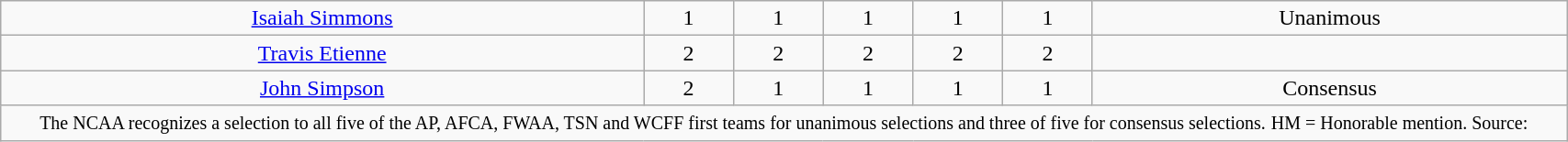<table class="wikitable" style="width: 90%;text-align: center;">
<tr align="center">
<td><a href='#'>Isaiah Simmons</a></td>
<td>1</td>
<td>1</td>
<td>1</td>
<td>1</td>
<td>1</td>
<td>Unanimous</td>
</tr>
<tr align="center">
<td><a href='#'>Travis Etienne</a></td>
<td>2</td>
<td>2</td>
<td>2</td>
<td>2</td>
<td>2</td>
<td></td>
</tr>
<tr align="center">
<td><a href='#'>John Simpson</a></td>
<td>2</td>
<td>1</td>
<td>1</td>
<td>1</td>
<td>1</td>
<td>Consensus</td>
</tr>
<tr align="center">
<td colspan=7><small>The NCAA recognizes a selection to all five of the AP, AFCA, FWAA, TSN and WCFF first teams for unanimous selections and three of five for consensus selections.</small> <small>HM = Honorable mention. Source: </small></td>
</tr>
</table>
